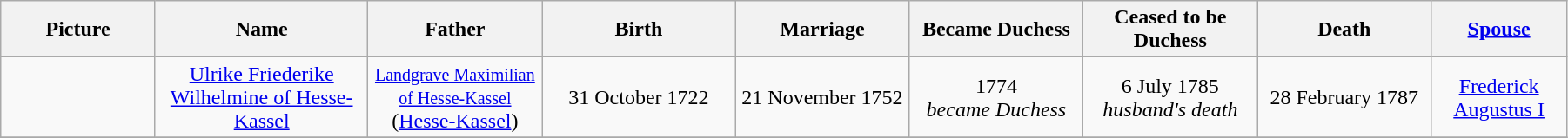<table width=95% class="wikitable">
<tr>
<th width = "8%">Picture</th>
<th width = "11%">Name</th>
<th width = "9%">Father</th>
<th width = "10%">Birth</th>
<th width = "9%">Marriage</th>
<th width = "9%">Became Duchess</th>
<th width = "9%">Ceased to be Duchess</th>
<th width = "9%">Death</th>
<th width = "7%"><a href='#'>Spouse</a></th>
</tr>
<tr>
<td align="center"></td>
<td align="center"><a href='#'>Ulrike Friederike Wilhelmine of Hesse-Kassel</a></td>
<td align="center"><small><a href='#'>Landgrave Maximilian of Hesse-Kassel</a></small> <br> (<a href='#'>Hesse-Kassel</a>)</td>
<td align=center>31 October 1722</td>
<td align=center>21 November 1752</td>
<td align=center>1774<br><em>became Duchess</em></td>
<td align="center">6 July 1785<br><em>husband's death</em></td>
<td align="center">28 February 1787</td>
<td align=center><a href='#'>Frederick Augustus I</a></td>
</tr>
<tr>
</tr>
</table>
